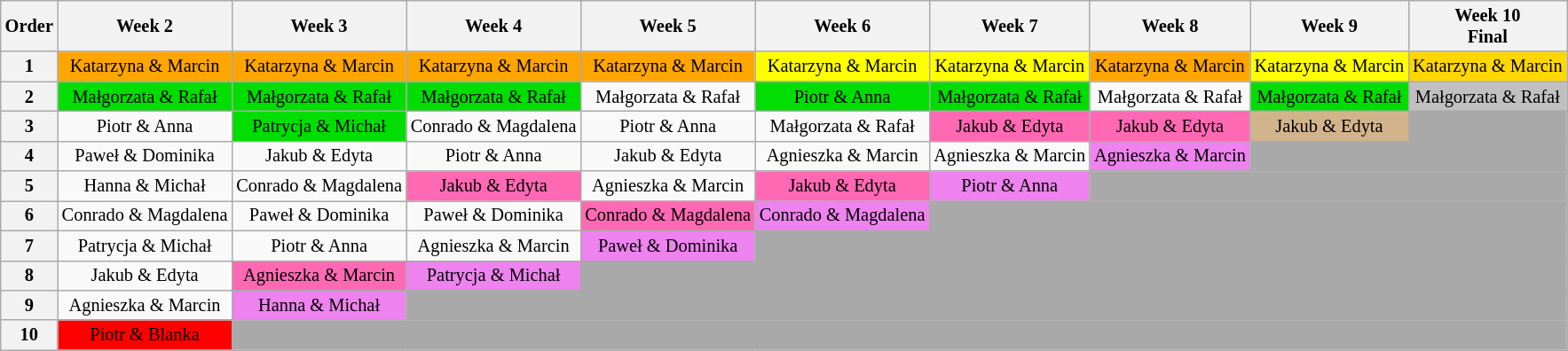<table class="wikitable" style="font-size:85%; text-align:center">
<tr>
<th>Order</th>
<th>Week 2</th>
<th>Week 3</th>
<th>Week 4</th>
<th>Week 5</th>
<th>Week 6</th>
<th>Week 7</th>
<th>Week 8</th>
<th>Week 9</th>
<th>Week 10<br>Final</th>
</tr>
<tr>
<th>1</th>
<td style="background:orange;">Katarzyna & Marcin</td>
<td style="background:orange;">Katarzyna & Marcin</td>
<td style="background:orange;">Katarzyna & Marcin</td>
<td style="background:orange;">Katarzyna & Marcin</td>
<td style="background:yellow;">Katarzyna & Marcin</td>
<td style="background:yellow;">Katarzyna & Marcin</td>
<td style="background:orange;">Katarzyna & Marcin</td>
<td style="background:yellow;">Katarzyna & Marcin</td>
<td style="background:gold;">Katarzyna & Marcin</td>
</tr>
<tr>
<th>2</th>
<td style="background:#00DD00;">Małgorzata & Rafał</td>
<td style="background:#00DD00;">Małgorzata & Rafał</td>
<td style="background:#00DD00;">Małgorzata & Rafał</td>
<td>Małgorzata & Rafał</td>
<td style="background:#00DD00;">Piotr & Anna</td>
<td style="background:#00DD00;">Małgorzata & Rafał</td>
<td>Małgorzata & Rafał</td>
<td style="background:#00DD00;">Małgorzata & Rafał</td>
<td style="background:silver;">Małgorzata & Rafał</td>
</tr>
<tr>
<th>3</th>
<td>Piotr & Anna</td>
<td style="background:#00DD00;">Patrycja & Michał</td>
<td>Conrado & Magdalena</td>
<td>Piotr & Anna</td>
<td>Małgorzata & Rafał</td>
<td style="background:hotpink;">Jakub & Edyta</td>
<td style="background:hotpink;">Jakub & Edyta</td>
<td style="background:tan;">Jakub & Edyta</td>
<td style="background:darkgray" colspan="1"></td>
</tr>
<tr>
<th>4</th>
<td>Paweł & Dominika</td>
<td>Jakub & Edyta</td>
<td>Piotr & Anna</td>
<td>Jakub & Edyta</td>
<td>Agnieszka & Marcin</td>
<td>Agnieszka & Marcin</td>
<td style="background:violet;">Agnieszka & Marcin</td>
<td style="background:darkgray" colspan="2"></td>
</tr>
<tr>
<th>5</th>
<td>Hanna & Michał</td>
<td>Conrado & Magdalena</td>
<td style="background:hotpink;">Jakub & Edyta</td>
<td>Agnieszka & Marcin</td>
<td style="background:hotpink;">Jakub & Edyta</td>
<td style="background:violet;">Piotr & Anna</td>
<td style="background:darkgray" colspan="3"></td>
</tr>
<tr>
<th>6</th>
<td>Conrado & Magdalena</td>
<td>Paweł & Dominika</td>
<td>Paweł & Dominika</td>
<td style="background:hotpink;">Conrado & Magdalena</td>
<td style="background:violet;">Conrado & Magdalena</td>
<td style="background:darkgray" colspan="4"></td>
</tr>
<tr>
<th>7</th>
<td>Patrycja & Michał</td>
<td>Piotr & Anna</td>
<td>Agnieszka & Marcin</td>
<td style="background:violet;">Paweł & Dominika</td>
<td style="background:darkgray" colspan="5"></td>
</tr>
<tr>
<th>8</th>
<td>Jakub & Edyta</td>
<td style="background:hotpink;">Agnieszka & Marcin</td>
<td style="background:violet;">Patrycja & Michał</td>
<td style="background:darkgray" colspan="6"></td>
</tr>
<tr>
<th>9</th>
<td>Agnieszka & Marcin</td>
<td style="background:violet;">Hanna & Michał</td>
<td style="background:darkgray" colspan="7"></td>
</tr>
<tr>
<th>10</th>
<td style="background:red;">Piotr & Blanka</td>
<td style="background:darkgray" colspan="8"></td>
</tr>
</table>
